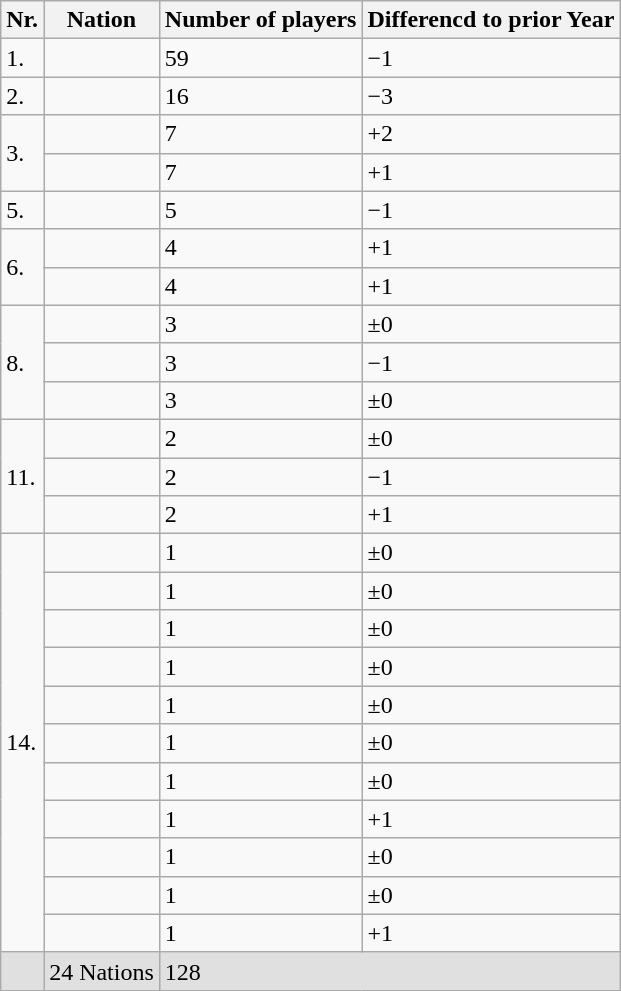<table class="wikitable sortable">
<tr>
<th>Nr.</th>
<th>Nation</th>
<th>Number of players</th>
<th>Differencd to prior Year</th>
</tr>
<tr>
<td>1.</td>
<td></td>
<td>59</td>
<td>−1</td>
</tr>
<tr>
<td>2.</td>
<td></td>
<td>16</td>
<td>−3</td>
</tr>
<tr>
<td rowspan=2>3.</td>
<td></td>
<td>7</td>
<td>+2</td>
</tr>
<tr>
<td></td>
<td>7</td>
<td>+1</td>
</tr>
<tr>
<td>5.</td>
<td></td>
<td>5</td>
<td>−1</td>
</tr>
<tr>
<td rowspan=2>6.</td>
<td></td>
<td>4</td>
<td>+1</td>
</tr>
<tr>
<td></td>
<td>4</td>
<td>+1</td>
</tr>
<tr>
<td rowspan=3>8.</td>
<td></td>
<td>3</td>
<td>±0</td>
</tr>
<tr>
<td></td>
<td>3</td>
<td>−1</td>
</tr>
<tr>
<td></td>
<td>3</td>
<td>±0</td>
</tr>
<tr>
<td rowspan=3>11.</td>
<td></td>
<td>2</td>
<td>±0</td>
</tr>
<tr>
<td></td>
<td>2</td>
<td>−1</td>
</tr>
<tr>
<td></td>
<td>2</td>
<td>+1</td>
</tr>
<tr>
<td rowspan=11>14.</td>
<td></td>
<td>1</td>
<td>±0</td>
</tr>
<tr>
<td></td>
<td>1</td>
<td>±0</td>
</tr>
<tr>
<td></td>
<td>1</td>
<td>±0</td>
</tr>
<tr>
<td></td>
<td>1</td>
<td>±0</td>
</tr>
<tr>
<td></td>
<td>1</td>
<td>±0</td>
</tr>
<tr>
<td></td>
<td>1</td>
<td>±0</td>
</tr>
<tr>
<td></td>
<td>1</td>
<td>±0</td>
</tr>
<tr>
<td></td>
<td>1</td>
<td>+1</td>
</tr>
<tr>
<td></td>
<td>1</td>
<td>±0</td>
</tr>
<tr>
<td></td>
<td>1</td>
<td>±0</td>
</tr>
<tr>
<td></td>
<td>1</td>
<td>+1</td>
</tr>
<tr bgcolor="#E0E0E0">
<td></td>
<td>24 Nations</td>
<td colspan=2>128</td>
</tr>
</table>
